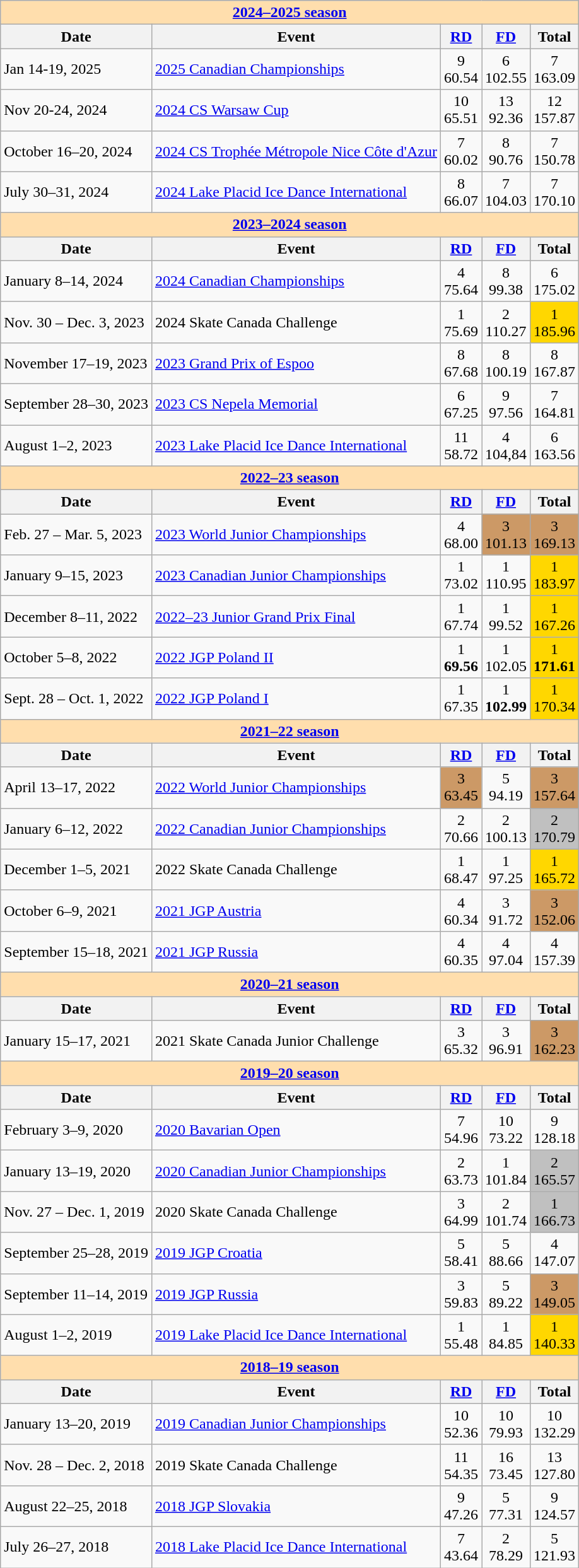<table class="wikitable">
<tr>
<th style="background-color: #ffdead; " colspan=5 align=center><a href='#'><strong>2024–2025 season</strong></a></th>
</tr>
<tr>
<th>Date</th>
<th>Event</th>
<th><a href='#'>RD</a></th>
<th><a href='#'>FD</a></th>
<th>Total</th>
</tr>
<tr>
<td>Jan 14-19, 2025</td>
<td><a href='#'>2025 Canadian Championships</a></td>
<td align=center>9 <br> 60.54</td>
<td align=center>6 <br> 102.55</td>
<td align=center>7 <br> 163.09</td>
</tr>
<tr>
<td>Nov 20-24, 2024</td>
<td><a href='#'>2024 CS Warsaw Cup</a></td>
<td align=center>10 <br> 65.51</td>
<td align=center>13 <br> 92.36</td>
<td align=center>12 <br> 157.87</td>
</tr>
<tr>
<td>October 16–20, 2024</td>
<td><a href='#'>2024 CS Trophée Métropole Nice Côte d'Azur</a></td>
<td align=center>7 <br> 60.02</td>
<td align=center>8 <br> 90.76</td>
<td align=center>7 <br> 150.78</td>
</tr>
<tr>
<td>July 30–31, 2024</td>
<td><a href='#'>2024 Lake Placid Ice Dance International</a></td>
<td align=center>8 <br> 66.07</td>
<td align=center>7 <br> 104.03</td>
<td align=center>7 <br> 170.10</td>
</tr>
<tr>
<th style="background-color: #ffdead; " colspan=5 align=center><a href='#'><strong>2023–2024 season</strong></a></th>
</tr>
<tr>
<th>Date</th>
<th>Event</th>
<th><a href='#'>RD</a></th>
<th><a href='#'>FD</a></th>
<th>Total</th>
</tr>
<tr>
<td>January 8–14, 2024</td>
<td><a href='#'>2024 Canadian Championships</a></td>
<td align=center>4 <br> 75.64</td>
<td align=center>8 <br> 99.38</td>
<td align=center>6 <br> 175.02</td>
</tr>
<tr>
<td>Nov. 30 – Dec. 3, 2023</td>
<td>2024 Skate Canada Challenge</td>
<td align=center>1 <br> 75.69</td>
<td align=center>2 <br> 110.27</td>
<td align=center bgcolor=gold>1 <br> 185.96</td>
</tr>
<tr>
<td>November 17–19, 2023</td>
<td><a href='#'>2023 Grand Prix of Espoo</a></td>
<td align=center>8 <br> 67.68</td>
<td align=center>8 <br> 100.19</td>
<td align=center>8 <br> 167.87</td>
</tr>
<tr>
<td>September 28–30, 2023</td>
<td><a href='#'>2023 CS Nepela Memorial</a></td>
<td align=center>6 <br> 67.25</td>
<td align=center>9 <br> 97.56</td>
<td align=center>7 <br> 164.81</td>
</tr>
<tr>
<td>August 1–2, 2023</td>
<td><a href='#'>2023 Lake Placid Ice Dance International</a></td>
<td align=center>11 <br> 58.72</td>
<td align=center>4 <br> 104,84</td>
<td align=center>6 <br> 163.56</td>
</tr>
<tr>
<th style="background-color: #ffdead;" colspan=5 align=center><a href='#'><strong>2022–23 season</strong></a></th>
</tr>
<tr>
<th>Date</th>
<th>Event</th>
<th><a href='#'>RD</a></th>
<th><a href='#'>FD</a></th>
<th>Total</th>
</tr>
<tr>
<td>Feb. 27 – Mar. 5, 2023</td>
<td><a href='#'>2023 World Junior Championships</a></td>
<td align=center>4 <br> 68.00</td>
<td align=center bgcolor=cc9966>3 <br> 101.13</td>
<td align=center bgcolor=cc9966>3 <br> 169.13</td>
</tr>
<tr>
<td>January 9–15, 2023</td>
<td><a href='#'>2023 Canadian Junior Championships</a></td>
<td align=center>1 <br> 73.02</td>
<td align=center>1 <br> 110.95</td>
<td align=center bgcolor=gold>1 <br> 183.97</td>
</tr>
<tr>
<td>December 8–11, 2022</td>
<td><a href='#'>2022–23 Junior Grand Prix Final</a></td>
<td align=center>1 <br> 67.74</td>
<td align=center>1 <br> 99.52</td>
<td align=center bgcolor=gold>1 <br> 167.26</td>
</tr>
<tr>
<td>October 5–8, 2022</td>
<td><a href='#'>2022 JGP Poland II</a></td>
<td align=center>1 <br> <strong>69.56</strong></td>
<td align=center>1 <br> 102.05</td>
<td align=center bgcolor=gold>1 <br> <strong>171.61</strong></td>
</tr>
<tr>
<td>Sept. 28 – Oct. 1, 2022</td>
<td><a href='#'>2022 JGP Poland I</a></td>
<td align=center>1 <br> 67.35</td>
<td align=center>1 <br> <strong>102.99</strong></td>
<td align=center bgcolor=gold>1 <br> 170.34</td>
</tr>
<tr>
<th style="background-color: #ffdead;" colspan=5 align=center><a href='#'><strong>2021–22 season</strong></a></th>
</tr>
<tr>
<th>Date</th>
<th>Event</th>
<th><a href='#'>RD</a></th>
<th><a href='#'>FD</a></th>
<th>Total</th>
</tr>
<tr>
<td>April 13–17, 2022</td>
<td><a href='#'>2022 World Junior Championships</a></td>
<td align=center bgcolor=cc9966>3 <br> 63.45</td>
<td align=center>5 <br> 94.19</td>
<td align=center bgcolor=cc9966>3 <br> 157.64</td>
</tr>
<tr>
<td>January 6–12, 2022</td>
<td><a href='#'>2022 Canadian Junior Championships</a></td>
<td align=center>2 <br> 70.66</td>
<td align=center>2 <br> 100.13</td>
<td align=center bgcolor=silver>2 <br> 170.79</td>
</tr>
<tr>
<td>December 1–5, 2021</td>
<td>2022 Skate Canada Challenge</td>
<td align=center>1 <br> 68.47</td>
<td align=center>1 <br> 97.25</td>
<td align=center bgcolor=gold>1 <br> 165.72</td>
</tr>
<tr>
<td>October 6–9, 2021</td>
<td><a href='#'>2021 JGP Austria</a></td>
<td align=center>4 <br> 60.34</td>
<td align=center>3 <br> 91.72</td>
<td align=center bgcolor=cc9966>3 <br> 152.06</td>
</tr>
<tr>
<td>September 15–18, 2021</td>
<td><a href='#'>2021 JGP Russia</a></td>
<td align=center>4 <br> 60.35</td>
<td align=center>4 <br> 97.04</td>
<td align=center>4 <br> 157.39</td>
</tr>
<tr>
<th style="background-color: #ffdead;" colspan=5 align=center><a href='#'><strong>2020–21 season</strong></a></th>
</tr>
<tr>
<th>Date</th>
<th>Event</th>
<th><a href='#'>RD</a></th>
<th><a href='#'>FD</a></th>
<th>Total</th>
</tr>
<tr>
<td>January 15–17, 2021</td>
<td>2021 Skate Canada Junior Challenge</td>
<td align=center>3 <br> 65.32</td>
<td align=center>3 <br> 96.91</td>
<td align=center bgcolor=cc9966>3 <br> 162.23</td>
</tr>
<tr>
<th style="background-color: #ffdead;" colspan=5 align=center><a href='#'><strong>2019–20 season</strong></a></th>
</tr>
<tr>
<th>Date</th>
<th>Event</th>
<th><a href='#'>RD</a></th>
<th><a href='#'>FD</a></th>
<th>Total</th>
</tr>
<tr>
<td>February 3–9, 2020</td>
<td><a href='#'>2020 Bavarian Open</a></td>
<td align=center>7 <br> 54.96</td>
<td align=center>10 <br> 73.22</td>
<td align=center>9 <br> 128.18</td>
</tr>
<tr>
<td>January 13–19, 2020</td>
<td><a href='#'>2020 Canadian Junior Championships</a></td>
<td align=center>2 <br> 63.73</td>
<td align=center>1 <br> 101.84</td>
<td align=center bgcolor=silver>2 <br> 165.57</td>
</tr>
<tr>
<td>Nov. 27 – Dec. 1, 2019</td>
<td>2020 Skate Canada Challenge</td>
<td align=center>3 <br> 64.99</td>
<td align=center>2 <br> 101.74</td>
<td align=center bgcolor=silver>1 <br> 166.73</td>
</tr>
<tr>
<td>September 25–28, 2019</td>
<td><a href='#'>2019 JGP Croatia</a></td>
<td align=center>5 <br> 58.41</td>
<td align=center>5 <br> 88.66</td>
<td align=center>4 <br> 147.07</td>
</tr>
<tr>
<td>September 11–14, 2019</td>
<td><a href='#'>2019 JGP Russia</a></td>
<td align=center>3 <br> 59.83</td>
<td align=center>5 <br> 89.22</td>
<td align=center bgcolor=cc9966>3 <br> 149.05</td>
</tr>
<tr>
<td>August 1–2, 2019</td>
<td><a href='#'>2019 Lake Placid Ice Dance International</a></td>
<td align=center>1 <br> 55.48</td>
<td align=center>1 <br> 84.85</td>
<td align=center bgcolor=gold>1 <br> 140.33</td>
</tr>
<tr>
<th style="background-color: #ffdead;" colspan=5 align=center><a href='#'><strong>2018–19 season</strong></a></th>
</tr>
<tr>
<th>Date</th>
<th>Event</th>
<th><a href='#'>RD</a></th>
<th><a href='#'>FD</a></th>
<th>Total</th>
</tr>
<tr>
<td>January 13–20, 2019</td>
<td><a href='#'>2019 Canadian Junior Championships</a></td>
<td align=center>10 <br> 52.36</td>
<td align=center>10 <br> 79.93</td>
<td align=center>10 <br> 132.29</td>
</tr>
<tr>
<td>Nov. 28 – Dec. 2, 2018</td>
<td>2019 Skate Canada Challenge</td>
<td align=center>11 <br> 54.35</td>
<td align=center>16 <br> 73.45</td>
<td align=center>13 <br> 127.80</td>
</tr>
<tr>
<td>August 22–25, 2018</td>
<td><a href='#'>2018 JGP Slovakia</a></td>
<td align=center>9 <br> 47.26</td>
<td align=center>5 <br> 77.31</td>
<td align=center>9 <br> 124.57</td>
</tr>
<tr>
<td>July 26–27, 2018</td>
<td><a href='#'>2018 Lake Placid Ice Dance International</a></td>
<td align=center>7 <br> 43.64</td>
<td align=center>2 <br> 78.29</td>
<td align=center>5 <br> 121.93</td>
</tr>
</table>
